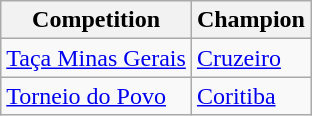<table class="wikitable">
<tr>
<th>Competition</th>
<th>Champion</th>
</tr>
<tr>
<td><a href='#'>Taça Minas Gerais</a></td>
<td><a href='#'>Cruzeiro</a></td>
</tr>
<tr>
<td><a href='#'>Torneio do Povo</a></td>
<td><a href='#'>Coritiba</a></td>
</tr>
</table>
